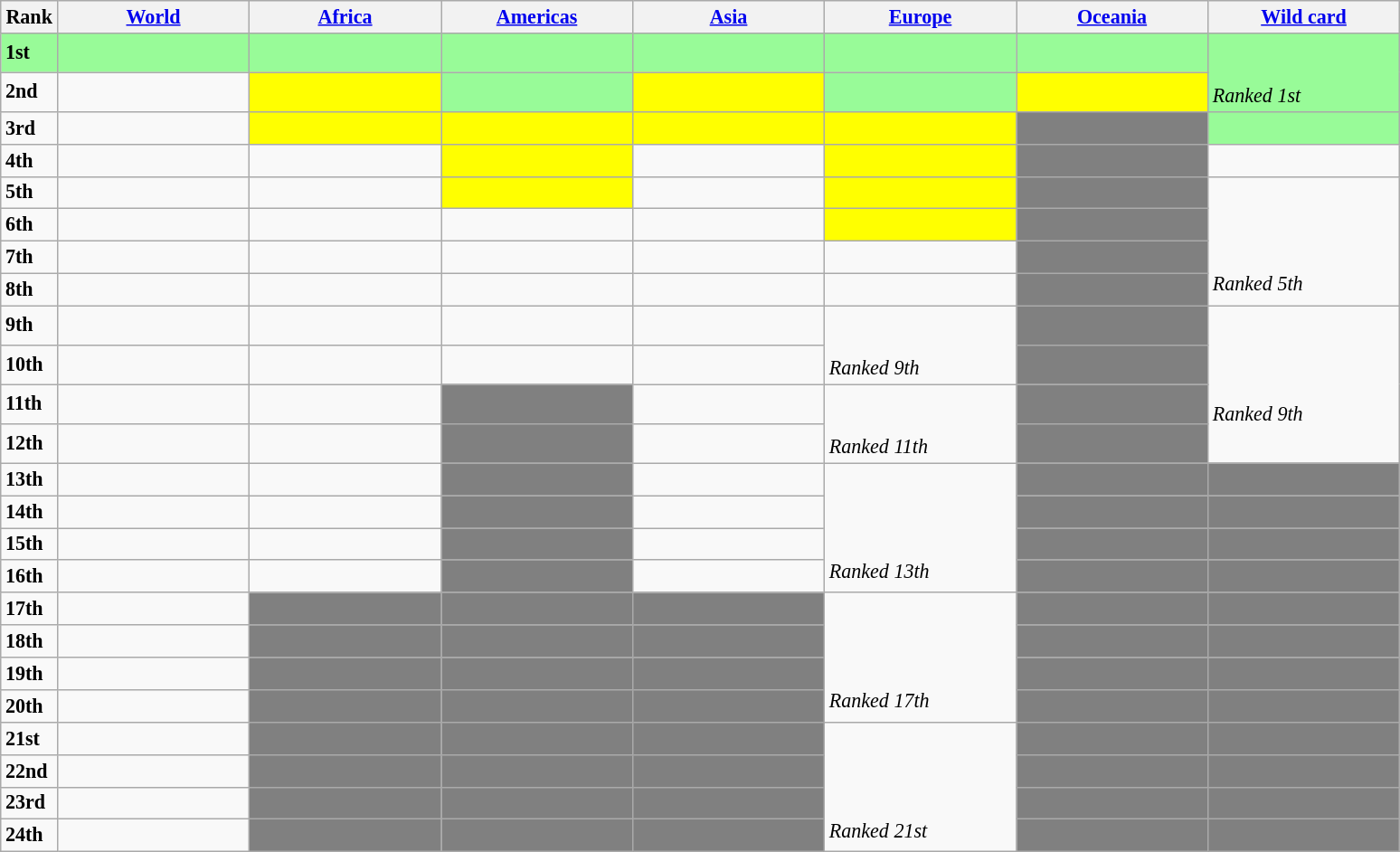<table class=wikitable  style="font-size:92%;">
<tr>
<th width=4%>Rank</th>
<th width=13.5%><a href='#'>World</a></th>
<th width=13.5%><a href='#'>Africa</a></th>
<th width=13.5%><a href='#'>Americas</a></th>
<th width=13.5%><a href='#'>Asia</a></th>
<th width=13.5%><a href='#'>Europe</a></th>
<th width=13.5%><a href='#'>Oceania</a></th>
<th width=13.5%><a href='#'>Wild card</a></th>
</tr>
<tr bgcolor="#98fb98">
<td><strong>1st</strong></td>
<td></td>
<td></td>
<td></td>
<td></td>
<td></td>
<td></td>
<td rowspan=2 valign=top><br><br><em>Ranked 1st</em></td>
</tr>
<tr>
<td><strong>2nd</strong></td>
<td></td>
<td bgcolor=yellow></td>
<td bgcolor=#98fb98></td>
<td bgcolor=yellow></td>
<td bgcolor=#98fb98></td>
<td bgcolor=yellow></td>
</tr>
<tr>
<td><strong>3rd</strong></td>
<td></td>
<td bgcolor=yellow></td>
<td bgcolor=yellow></td>
<td bgcolor=yellow></td>
<td bgcolor=yellow></td>
<td bgcolor=gray></td>
<td bgcolor=#98fb98></td>
</tr>
<tr>
<td><strong>4th</strong></td>
<td></td>
<td></td>
<td bgcolor=yellow></td>
<td></td>
<td bgcolor=yellow></td>
<td bgcolor=gray></td>
<td></td>
</tr>
<tr>
<td><strong>5th</strong></td>
<td></td>
<td></td>
<td bgcolor=yellow></td>
<td></td>
<td bgcolor=yellow></td>
<td bgcolor=gray></td>
<td rowspan=4 valign=top><br><br><br><br><em>Ranked 5th</em></td>
</tr>
<tr>
<td><strong>6th</strong></td>
<td></td>
<td></td>
<td></td>
<td></td>
<td bgcolor=yellow></td>
<td bgcolor=gray></td>
</tr>
<tr>
<td><strong>7th</strong></td>
<td></td>
<td></td>
<td></td>
<td></td>
<td></td>
<td bgcolor=gray></td>
</tr>
<tr>
<td><strong>8th</strong></td>
<td></td>
<td></td>
<td></td>
<td></td>
<td></td>
<td bgcolor=gray></td>
</tr>
<tr>
<td><strong>9th</strong></td>
<td></td>
<td></td>
<td></td>
<td></td>
<td rowspan=2 valign=top><br><br><em>Ranked 9th</em></td>
<td bgcolor=gray></td>
<td rowspan=4 valign=top><br><br><br><br><em>Ranked 9th</em></td>
</tr>
<tr>
<td><strong>10th</strong></td>
<td></td>
<td></td>
<td></td>
<td></td>
<td bgcolor=gray></td>
</tr>
<tr>
<td><strong>11th</strong></td>
<td></td>
<td></td>
<td bgcolor=gray></td>
<td></td>
<td rowspan=2><br><br><em>Ranked 11th</em></td>
<td bgcolor=gray></td>
</tr>
<tr>
<td><strong>12th</strong></td>
<td></td>
<td></td>
<td bgcolor=gray></td>
<td></td>
<td bgcolor=gray></td>
</tr>
<tr>
<td><strong>13th</strong></td>
<td></td>
<td></td>
<td bgcolor=gray></td>
<td></td>
<td rowspan=4 valign=top><br><br><span></span><br><br><em>Ranked 13th</em></td>
<td bgcolor=gray></td>
<td bgcolor=gray></td>
</tr>
<tr>
<td><strong>14th</strong></td>
<td></td>
<td></td>
<td bgcolor=gray></td>
<td></td>
<td bgcolor=gray></td>
<td bgcolor=gray></td>
</tr>
<tr>
<td><strong>15th</strong></td>
<td></td>
<td></td>
<td bgcolor=gray></td>
<td></td>
<td bgcolor=gray></td>
<td bgcolor=gray></td>
</tr>
<tr>
<td><strong>16th</strong></td>
<td></td>
<td></td>
<td bgcolor=gray></td>
<td></td>
<td bgcolor=gray></td>
<td bgcolor=gray></td>
</tr>
<tr>
<td><strong>17th</strong></td>
<td></td>
<td bgcolor=gray></td>
<td bgcolor=gray></td>
<td bgcolor=gray></td>
<td rowspan=4 valign=top><br><br><br><br><em>Ranked 17th</em></td>
<td bgcolor=gray></td>
<td bgcolor=gray></td>
</tr>
<tr>
<td><strong>18th</strong></td>
<td></td>
<td bgcolor=gray></td>
<td bgcolor=gray></td>
<td bgcolor=gray></td>
<td bgcolor=gray></td>
<td bgcolor=gray></td>
</tr>
<tr>
<td><strong>19th</strong></td>
<td></td>
<td bgcolor=gray></td>
<td bgcolor=gray></td>
<td bgcolor=gray></td>
<td bgcolor=gray></td>
<td bgcolor=gray></td>
</tr>
<tr>
<td><strong>20th</strong></td>
<td></td>
<td bgcolor=gray></td>
<td bgcolor=gray></td>
<td bgcolor=gray></td>
<td bgcolor=gray></td>
<td bgcolor=gray></td>
</tr>
<tr>
<td><strong>21st</strong></td>
<td></td>
<td bgcolor=gray></td>
<td bgcolor=gray></td>
<td bgcolor=gray></td>
<td rowspan=4 valign=top><br><br><br><br><em>Ranked 21st</em></td>
<td bgcolor=gray></td>
<td bgcolor=gray></td>
</tr>
<tr>
<td><strong>22nd</strong></td>
<td></td>
<td bgcolor=gray></td>
<td bgcolor=gray></td>
<td bgcolor=gray></td>
<td bgcolor=gray></td>
<td bgcolor=gray></td>
</tr>
<tr>
<td><strong>23rd</strong></td>
<td></td>
<td bgcolor=gray></td>
<td bgcolor=gray></td>
<td bgcolor=gray></td>
<td bgcolor=gray></td>
<td bgcolor=gray></td>
</tr>
<tr>
<td><strong>24th</strong></td>
<td></td>
<td bgcolor=gray></td>
<td bgcolor=gray></td>
<td bgcolor=gray></td>
<td bgcolor=gray></td>
<td bgcolor=gray></td>
</tr>
</table>
